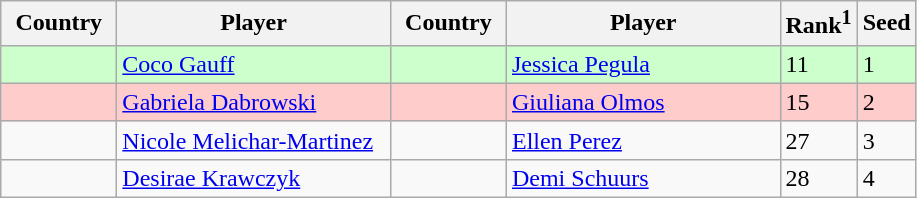<table class="sortable wikitable">
<tr>
<th width="70">Country</th>
<th width="175">Player</th>
<th width="70">Country</th>
<th width="175">Player</th>
<th>Rank<sup>1</sup></th>
<th>Seed</th>
</tr>
<tr bgcolor=#cfc>
<td></td>
<td><a href='#'>Coco Gauff</a></td>
<td></td>
<td><a href='#'>Jessica Pegula</a></td>
<td>11</td>
<td>1</td>
</tr>
<tr bgcolor=#fcc>
<td></td>
<td><a href='#'>Gabriela Dabrowski</a></td>
<td></td>
<td><a href='#'>Giuliana Olmos</a></td>
<td>15</td>
<td>2</td>
</tr>
<tr>
<td></td>
<td><a href='#'>Nicole Melichar-Martinez</a></td>
<td></td>
<td><a href='#'>Ellen Perez</a></td>
<td>27</td>
<td>3</td>
</tr>
<tr>
<td></td>
<td><a href='#'>Desirae Krawczyk</a></td>
<td></td>
<td><a href='#'>Demi Schuurs</a></td>
<td>28</td>
<td>4</td>
</tr>
</table>
